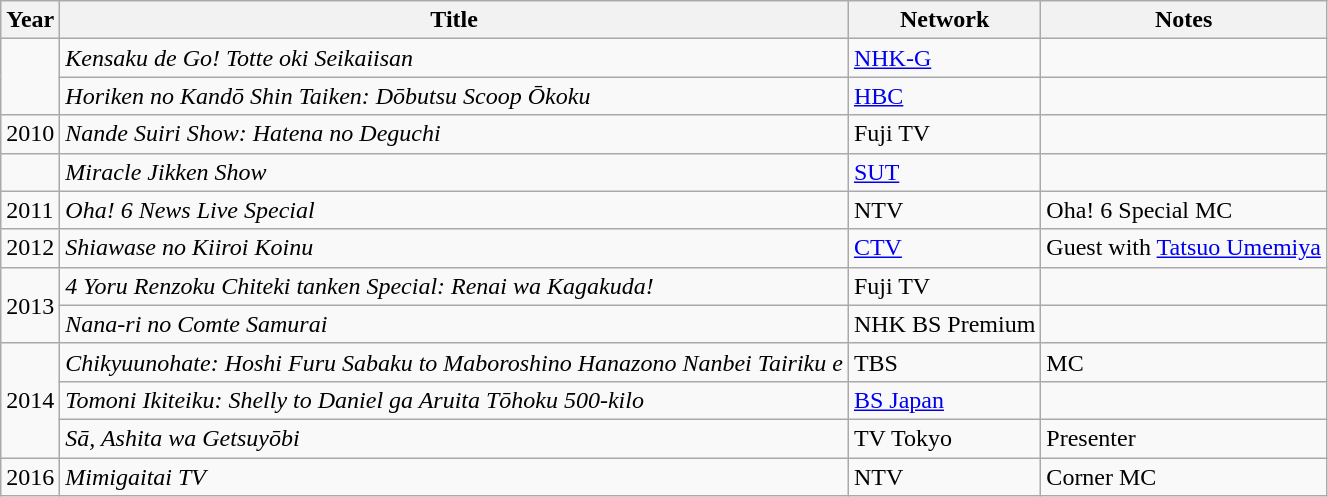<table class="wikitable">
<tr>
<th>Year</th>
<th>Title</th>
<th>Network</th>
<th>Notes</th>
</tr>
<tr>
<td rowspan="2"></td>
<td><em>Kensaku de Go! Totte oki Seikaiisan</em></td>
<td><a href='#'>NHK-G</a></td>
<td></td>
</tr>
<tr>
<td><em>Horiken no Kandō Shin Taiken: Dōbutsu Scoop Ōkoku</em></td>
<td><a href='#'>HBC</a></td>
<td></td>
</tr>
<tr>
<td>2010</td>
<td><em>Nande Suiri Show: Hatena no Deguchi</em></td>
<td>Fuji TV</td>
<td></td>
</tr>
<tr>
<td></td>
<td><em>Miracle Jikken Show</em></td>
<td><a href='#'>SUT</a></td>
<td></td>
</tr>
<tr>
<td>2011</td>
<td><em>Oha! 6 News Live Special</em></td>
<td>NTV</td>
<td>Oha! 6 Special MC</td>
</tr>
<tr>
<td>2012</td>
<td><em>Shiawase no Kiiroi Koinu</em></td>
<td><a href='#'>CTV</a></td>
<td>Guest with <a href='#'>Tatsuo Umemiya</a></td>
</tr>
<tr>
<td rowspan="2">2013</td>
<td><em>4 Yoru Renzoku Chiteki tanken Special: Renai wa Kagakuda!</em></td>
<td>Fuji TV</td>
<td></td>
</tr>
<tr>
<td><em>Nana-ri no Comte Samurai</em></td>
<td>NHK BS Premium</td>
<td></td>
</tr>
<tr>
<td rowspan="3">2014</td>
<td><em>Chikyuunohate: Hoshi Furu Sabaku to Maboroshino Hanazono Nanbei Tairiku e</em></td>
<td>TBS</td>
<td>MC</td>
</tr>
<tr>
<td><em>Tomoni Ikiteiku: Shelly to Daniel ga Aruita Tōhoku 500-kilo</em></td>
<td><a href='#'>BS Japan</a></td>
<td></td>
</tr>
<tr>
<td><em>Sā, Ashita wa Getsuyōbi</em></td>
<td>TV Tokyo</td>
<td>Presenter</td>
</tr>
<tr>
<td>2016</td>
<td><em>Mimigaitai TV</em></td>
<td>NTV</td>
<td>Corner MC</td>
</tr>
</table>
